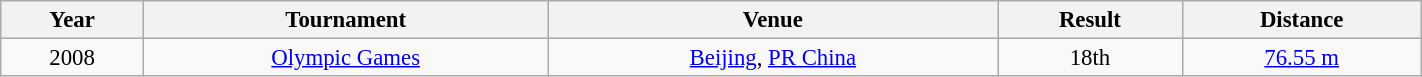<table class="wikitable" style="text-align:center; font-size:95%;" width="75%">
<tr>
<th>Year</th>
<th>Tournament</th>
<th>Venue</th>
<th>Result</th>
<th>Distance</th>
</tr>
<tr>
<td>2008</td>
<td><a href='#'>Olympic Games</a></td>
<td><a href='#'>Beijing</a>, <a href='#'>PR China</a></td>
<td>18th</td>
<td><a href='#'>76.55 m</a></td>
</tr>
</table>
